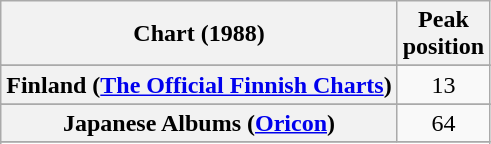<table class="wikitable sortable plainrowheaders" style="text-align:center">
<tr>
<th scope="col">Chart (1988)</th>
<th scope="col">Peak<br> position</th>
</tr>
<tr>
</tr>
<tr>
</tr>
<tr>
<th scope="row">Finland (<a href='#'>The Official Finnish Charts</a>)</th>
<td align="center">13</td>
</tr>
<tr>
</tr>
<tr>
<th scope="row">Japanese Albums (<a href='#'>Oricon</a>)</th>
<td align="center">64</td>
</tr>
<tr>
</tr>
<tr>
</tr>
<tr>
</tr>
<tr>
</tr>
</table>
